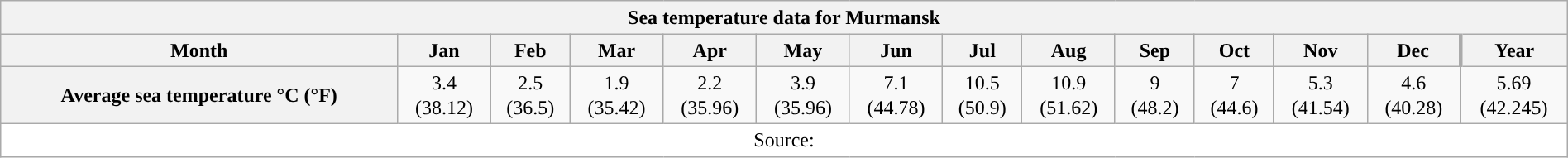<table style="width:100%;text-align:center;line-height:1.2em;margin-left:auto;margin-right:auto" class="wikitable">
<tr>
<th Colspan=14>Sea temperature data for Murmansk</th>
</tr>
<tr>
<th>Month</th>
<th>Jan</th>
<th>Feb</th>
<th>Mar</th>
<th>Apr</th>
<th>May</th>
<th>Jun</th>
<th>Jul</th>
<th>Aug</th>
<th>Sep</th>
<th>Oct</th>
<th>Nov</th>
<th>Dec</th>
<th style="border-left-width:medium">Year</th>
</tr>
<tr>
<th>Average sea temperature °C (°F)</th>
<td>3.4<br>(38.12)</td>
<td>2.5<br>(36.5)</td>
<td>1.9<br>(35.42)</td>
<td>2.2<br>(35.96)</td>
<td>3.9<br>(35.96)</td>
<td>7.1<br>(44.78)</td>
<td>10.5<br>(50.9)</td>
<td>10.9<br>(51.62)</td>
<td>9<br>(48.2)</td>
<td>7<br>(44.6)</td>
<td>5.3<br>(41.54)</td>
<td>4.6<br>(40.28)</td>
<td>5.69<br>(42.245)</td>
</tr>
<tr>
<th colspan="14" style="background:#fff; font-weight:normal; font-size:100%;">Source:</th>
</tr>
</table>
